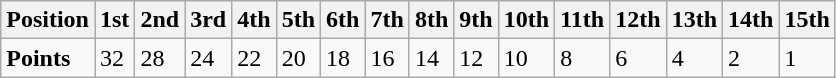<table class="wikitable">
<tr>
<th>Position</th>
<th>1st</th>
<th>2nd</th>
<th>3rd</th>
<th>4th</th>
<th>5th</th>
<th>6th</th>
<th>7th</th>
<th>8th</th>
<th>9th</th>
<th>10th</th>
<th>11th</th>
<th>12th</th>
<th>13th</th>
<th>14th</th>
<th>15th</th>
</tr>
<tr>
<td><strong>Points</strong></td>
<td>32</td>
<td>28</td>
<td>24</td>
<td>22</td>
<td>20</td>
<td>18</td>
<td>16</td>
<td>14</td>
<td>12</td>
<td>10</td>
<td>8</td>
<td>6</td>
<td>4</td>
<td>2</td>
<td>1</td>
</tr>
</table>
